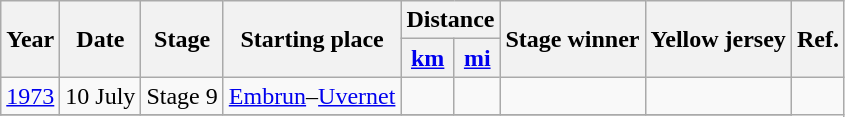<table class="wikitable">
<tr>
<th rowspan=2>Year</th>
<th rowspan="2">Date</th>
<th rowspan="2">Stage</th>
<th rowspan="2">Starting place</th>
<th colspan=2>Distance</th>
<th rowspan=2>Stage winner</th>
<th rowspan=2>Yellow jersey</th>
<th rowspan=2>Ref.</th>
</tr>
<tr>
<th><a href='#'>km</a></th>
<th><a href='#'>mi</a></th>
</tr>
<tr>
<td><a href='#'>1973</a></td>
<td>10 July</td>
<td>Stage 9</td>
<td><a href='#'>Embrun</a>–<a href='#'>Uvernet</a></td>
<td></td>
<td></td>
<td></td>
<td></td>
</tr>
<tr>
</tr>
</table>
